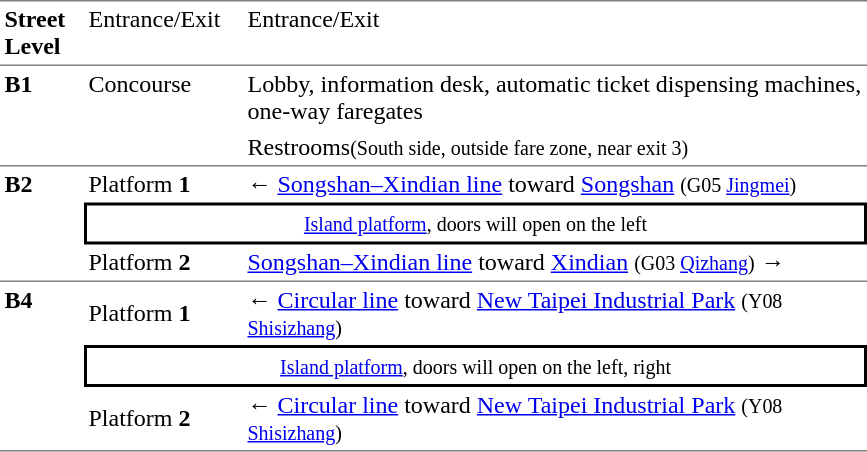<table table border=0 cellspacing=0 cellpadding=3>
<tr>
<td style="width:50px; border-bottom:solid 1px gray; border-top:solid 1px gray; vertical-align:top;"><strong>Street Level</strong></td>
<td style="width:100px; border-top:solid 1px gray; border-bottom:solid 1px gray; vertical-align:top;">Entrance/Exit</td>
<td style="width:410px; border-top:solid 1px gray; border-bottom:solid 1px gray; vertical-align:top;">Entrance/Exit</td>
</tr>
<tr>
<td rowspan="2" style="border-bottom:solid 1px gray; vertical-align:top;"><strong>B1</strong></td>
<td rowspan="2" style="border-bottom:solid 1px gray; vertical-align:top;">Concourse</td>
<td width=390>Lobby, information desk, automatic ticket dispensing machines, one-way faregates</td>
</tr>
<tr>
<td style="border-bottom:solid 1px gray;">Restrooms<small>(South side, outside fare zone, near exit 3)</small></td>
</tr>
<tr>
<td rowspan="3" style="border-bottom:solid 1px gray; vertical-align:top;"><strong>B2</strong></td>
<td>Platform <span><strong>1</strong></span></td>
<td>←  <a href='#'>Songshan–Xindian line</a> toward <a href='#'>Songshan</a> <small>(G05 <a href='#'>Jingmei</a>)</small></td>
</tr>
<tr>
<td style="border-top:solid 2px black;border-right:solid 2px black;border-left:solid 2px black;border-bottom:solid 2px black;text-align:center;" colspan=2><small><a href='#'>Island platform</a>, doors will open on the left</small></td>
</tr>
<tr>
<td style="border-bottom:solid 1px gray;">Platform <span><strong>2</strong></span></td>
<td style="border-bottom:solid 1px gray;">  <a href='#'>Songshan–Xindian line</a> toward <a href='#'>Xindian</a> <small>(G03 <a href='#'>Qizhang</a>)</small> →</td>
</tr>
<tr>
<td rowspan="3" style="width:50px; border-bottom:solid 1px gray; vertical-align:top;"><strong>B4</strong></td>
<td>Platform <span><strong>1</strong></span></td>
<td>←  <a href='#'>Circular line</a> toward <a href='#'>New Taipei Industrial Park</a> <small>(Y08 <a href='#'>Shisizhang</a>)</small></td>
</tr>
<tr>
<td style="border-top:solid 2px black;border-right:solid 2px black;border-left:solid 2px black;border-bottom:solid 2px black;text-align:center;" colspan=2><small><a href='#'>Island platform</a>, doors will open on the left, right</small></td>
</tr>
<tr>
<td style="border-bottom:solid 1px gray;">Platform <span><strong>2</strong></span></td>
<td style="border-bottom:solid 1px gray;">←  <a href='#'>Circular line</a> toward <a href='#'>New Taipei Industrial Park</a> <small>(Y08 <a href='#'>Shisizhang</a>)</small></td>
</tr>
</table>
